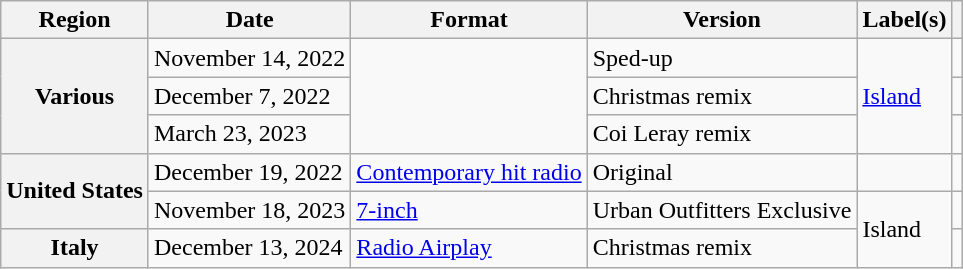<table class="wikitable plainrowheaders">
<tr>
<th scope="col">Region</th>
<th scope="col">Date</th>
<th scope="col">Format</th>
<th scope="col">Version</th>
<th scope="col">Label(s)</th>
<th scope="col"></th>
</tr>
<tr>
<th scope="row" rowspan="3">Various</th>
<td>November 14, 2022</td>
<td rowspan="3"></td>
<td>Sped-up</td>
<td rowspan="3"><a href='#'>Island</a></td>
<td style="text-align:center;"></td>
</tr>
<tr>
<td>December 7, 2022</td>
<td>Christmas remix</td>
<td style="text-align:center;"></td>
</tr>
<tr>
<td>March 23, 2023</td>
<td>Coi Leray remix</td>
<td style="text-align:center;"></td>
</tr>
<tr>
<th rowspan="2" scope="row">United States</th>
<td>December 19, 2022</td>
<td><a href='#'>Contemporary hit radio</a></td>
<td>Original</td>
<td></td>
<td style="text-align:center;"></td>
</tr>
<tr>
<td>November 18, 2023</td>
<td><a href='#'>7-inch</a></td>
<td>Urban Outfitters Exclusive</td>
<td rowspan="2">Island</td>
<td style="text-align:center;"></td>
</tr>
<tr>
<th scope="row">Italy</th>
<td>December 13, 2024</td>
<td><a href='#'>Radio Airplay</a></td>
<td>Christmas remix</td>
<td style="text-align:center;"></td>
</tr>
</table>
